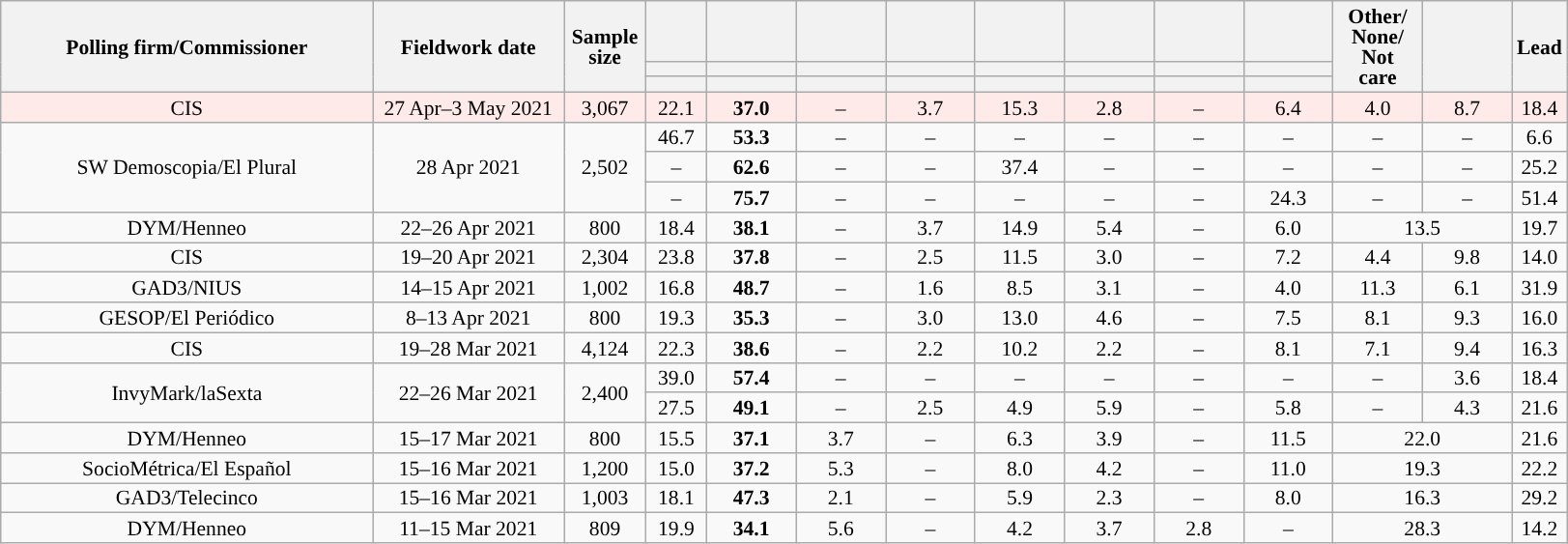<table class="wikitable collapsible collapsed" style="text-align:center; font-size:90%; line-height:14px;">
<tr style="height:42px;">
<th style="width:250px;" rowspan="3">Polling firm/Commissioner</th>
<th style="width:125px;" rowspan="3">Fieldwork date</th>
<th style="width:50px;" rowspan="3">Sample size</th>
<th style="width:35px;"></th>
<th style="width:55px;"></th>
<th style="width:55px;"></th>
<th style="width:55px;"></th>
<th style="width:55px;"></th>
<th style="width:55px;"></th>
<th style="width:55px;"></th>
<th style="width:55px;"></th>
<th style="width:55px;" rowspan="3">Other/<br>None/<br>Not<br>care</th>
<th style="width:55px;" rowspan="3"></th>
<th style="width:30px;" rowspan="3">Lead</th>
</tr>
<tr>
<th style="color:inherit;background:"></th>
<th style="color:inherit;background:"></th>
<th style="color:inherit;background:"></th>
<th style="color:inherit;background:"></th>
<th style="color:inherit;background:"></th>
<th style="color:inherit;background:"></th>
<th style="color:inherit;background:"></th>
<th style="color:inherit;background:"></th>
</tr>
<tr>
<th></th>
<th></th>
<th></th>
<th></th>
<th></th>
<th></th>
<th></th>
<th></th>
</tr>
<tr style="background:#FFEAEA;">
<td>CIS</td>
<td>27 Apr–3 May 2021</td>
<td>3,067</td>
<td>22.1</td>
<td><strong>37.0</strong></td>
<td>–</td>
<td>3.7</td>
<td>15.3</td>
<td>2.8</td>
<td>–</td>
<td>6.4</td>
<td>4.0</td>
<td>8.7</td>
<td style="background:">18.4</td>
</tr>
<tr>
<td rowspan="3">SW Demoscopia/El Plural</td>
<td rowspan="3">28 Apr 2021</td>
<td rowspan="3">2,502</td>
<td>46.7</td>
<td><strong>53.3</strong></td>
<td>–</td>
<td>–</td>
<td>–</td>
<td>–</td>
<td>–</td>
<td>–</td>
<td>–</td>
<td>–</td>
<td style="background:">6.6</td>
</tr>
<tr>
<td>–</td>
<td><strong>62.6</strong></td>
<td>–</td>
<td>–</td>
<td>37.4</td>
<td>–</td>
<td>–</td>
<td>–</td>
<td>–</td>
<td>–</td>
<td style="background:">25.2</td>
</tr>
<tr>
<td>–</td>
<td><strong>75.7</strong></td>
<td>–</td>
<td>–</td>
<td>–</td>
<td>–</td>
<td>–</td>
<td>24.3</td>
<td>–</td>
<td>–</td>
<td style="background:">51.4</td>
</tr>
<tr>
<td>DYM/Henneo</td>
<td>22–26 Apr 2021</td>
<td>800</td>
<td>18.4</td>
<td><strong>38.1</strong></td>
<td>–</td>
<td>3.7</td>
<td>14.9</td>
<td>5.4</td>
<td>–</td>
<td>6.0</td>
<td colspan="2">13.5</td>
<td style="background:">19.7</td>
</tr>
<tr>
<td>CIS</td>
<td>19–20 Apr 2021</td>
<td>2,304</td>
<td>23.8</td>
<td><strong>37.8</strong></td>
<td>–</td>
<td>2.5</td>
<td>11.5</td>
<td>3.0</td>
<td>–</td>
<td>7.2</td>
<td>4.4</td>
<td>9.8</td>
<td style="background:">14.0</td>
</tr>
<tr>
<td>GAD3/NIUS</td>
<td>14–15 Apr 2021</td>
<td>1,002</td>
<td>16.8</td>
<td><strong>48.7</strong></td>
<td>–</td>
<td>1.6</td>
<td>8.5</td>
<td>3.1</td>
<td>–</td>
<td>4.0</td>
<td>11.3</td>
<td>6.1</td>
<td style="background:">31.9</td>
</tr>
<tr>
<td>GESOP/El Periódico</td>
<td>8–13 Apr 2021</td>
<td>800</td>
<td>19.3</td>
<td><strong>35.3</strong></td>
<td>–</td>
<td>3.0</td>
<td>13.0</td>
<td>4.6</td>
<td>–</td>
<td>7.5</td>
<td>8.1</td>
<td>9.3</td>
<td style="background:">16.0</td>
</tr>
<tr>
<td>CIS</td>
<td>19–28 Mar 2021</td>
<td>4,124</td>
<td>22.3</td>
<td><strong>38.6</strong></td>
<td>–</td>
<td>2.2</td>
<td>10.2</td>
<td>2.2</td>
<td>–</td>
<td>8.1</td>
<td>7.1</td>
<td>9.4</td>
<td style="background:">16.3</td>
</tr>
<tr>
<td rowspan="2">InvyMark/laSexta</td>
<td rowspan="2">22–26 Mar 2021</td>
<td rowspan="2">2,400</td>
<td>39.0</td>
<td><strong>57.4</strong></td>
<td>–</td>
<td>–</td>
<td>–</td>
<td>–</td>
<td>–</td>
<td>–</td>
<td>–</td>
<td>3.6</td>
<td style="background:">18.4</td>
</tr>
<tr>
<td>27.5</td>
<td><strong>49.1</strong></td>
<td>–</td>
<td>2.5</td>
<td>4.9</td>
<td>5.9</td>
<td>–</td>
<td>5.8</td>
<td>–</td>
<td>4.3</td>
<td style="background:">21.6</td>
</tr>
<tr>
<td>DYM/Henneo</td>
<td>15–17 Mar 2021</td>
<td>800</td>
<td>15.5</td>
<td><strong>37.1</strong></td>
<td>3.7</td>
<td>–</td>
<td>6.3</td>
<td>3.9</td>
<td>–</td>
<td>11.5</td>
<td colspan="2">22.0</td>
<td style="background:">21.6</td>
</tr>
<tr>
<td>SocioMétrica/El Español</td>
<td>15–16 Mar 2021</td>
<td>1,200</td>
<td>15.0</td>
<td><strong>37.2</strong></td>
<td>5.3</td>
<td>–</td>
<td>8.0</td>
<td>4.2</td>
<td>–</td>
<td>11.0</td>
<td colspan="2">19.3</td>
<td style="background:">22.2</td>
</tr>
<tr>
<td>GAD3/Telecinco</td>
<td>15–16 Mar 2021</td>
<td>1,003</td>
<td>18.1</td>
<td><strong>47.3</strong></td>
<td>2.1</td>
<td>–</td>
<td>5.9</td>
<td>2.3</td>
<td>–</td>
<td>8.0</td>
<td colspan="2">16.3</td>
<td style="background:">29.2</td>
</tr>
<tr>
<td>DYM/Henneo</td>
<td>11–15 Mar 2021</td>
<td>809</td>
<td>19.9</td>
<td><strong>34.1</strong></td>
<td>5.6</td>
<td>–</td>
<td>4.2</td>
<td>3.7</td>
<td>2.8</td>
<td>–</td>
<td colspan="2">28.3</td>
<td style="background:">14.2</td>
</tr>
</table>
